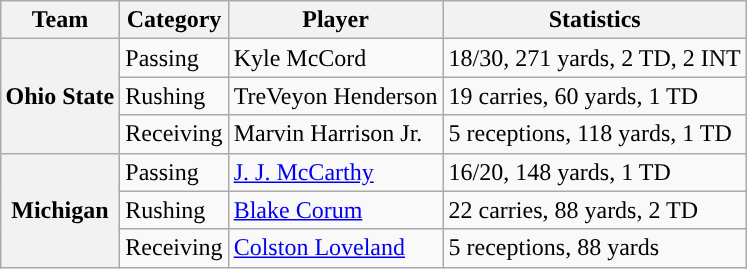<table class="wikitable" style="float:right">
<tr>
<th>Team</th>
<th>Category</th>
<th>Player</th>
<th>Statistics</th>
</tr>
<tr>
<th rowspan=3>Ohio State</th>
<td>Passing</td>
<td>Kyle McCord</td>
<td>18/30, 271 yards, 2 TD, 2 INT</td>
</tr>
<tr>
<td>Rushing</td>
<td>TreVeyon Henderson</td>
<td>19 carries, 60 yards, 1 TD</td>
</tr>
<tr>
<td>Receiving</td>
<td>Marvin Harrison Jr.</td>
<td>5 receptions, 118 yards, 1 TD</td>
</tr>
<tr>
<th rowspan=3>Michigan</th>
<td>Passing</td>
<td><a href='#'>J. J. McCarthy</a></td>
<td>16/20, 148 yards, 1 TD</td>
</tr>
<tr>
<td>Rushing</td>
<td><a href='#'>Blake Corum</a></td>
<td>22 carries, 88 yards, 2 TD</td>
</tr>
<tr>
<td>Receiving</td>
<td><a href='#'>Colston Loveland</a></td>
<td>5 receptions, 88 yards</td>
</tr>
</table>
